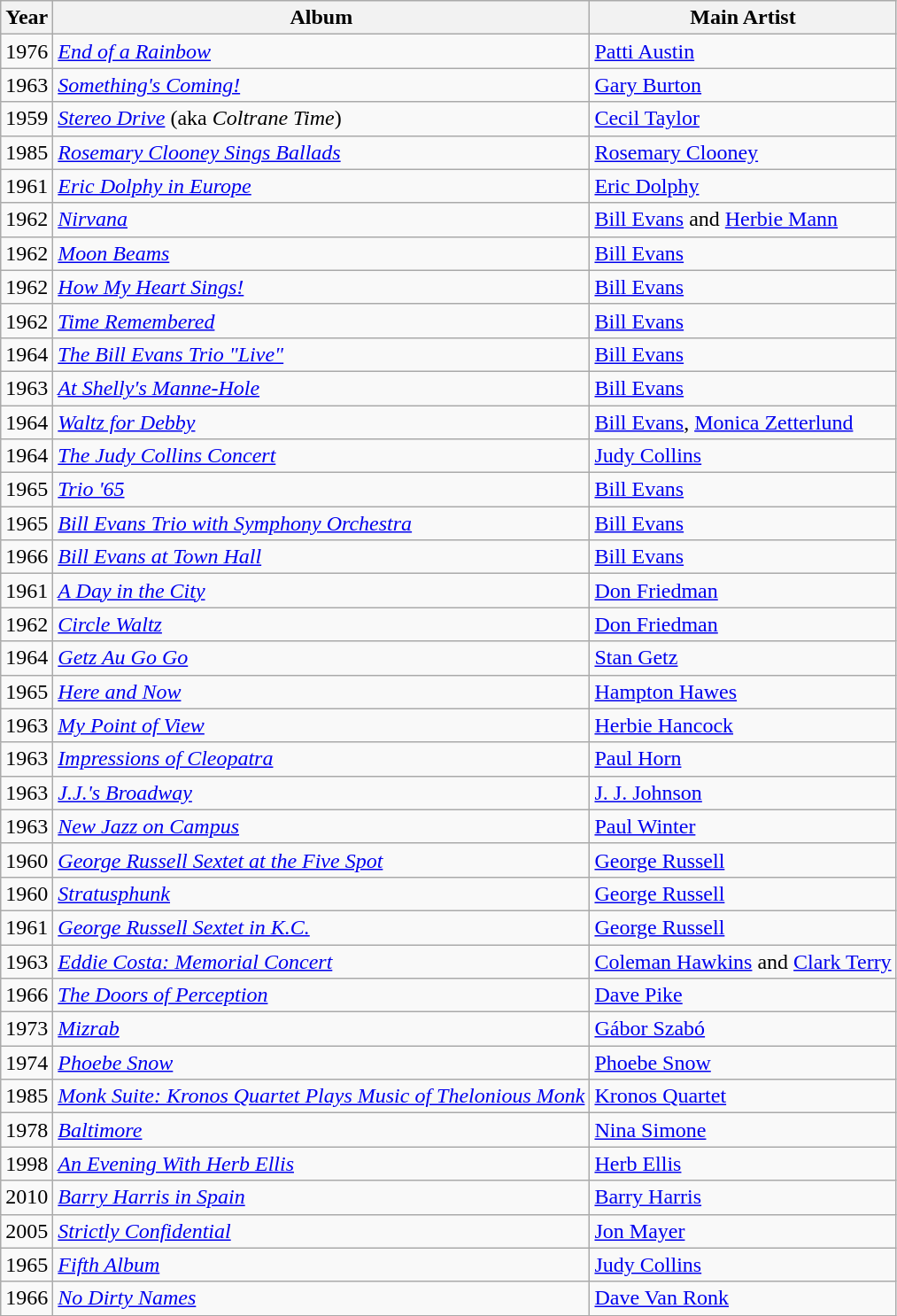<table class="wikitable sortable">
<tr>
<th>Year</th>
<th>Album</th>
<th>Main Artist</th>
</tr>
<tr>
<td>1976</td>
<td><em><a href='#'>End of a Rainbow</a></em></td>
<td><a href='#'>Patti Austin</a></td>
</tr>
<tr>
<td>1963</td>
<td><em><a href='#'>Something's Coming!</a></em></td>
<td><a href='#'>Gary Burton</a></td>
</tr>
<tr>
<td>1959</td>
<td><em><a href='#'>Stereo Drive</a></em> (aka <em>Coltrane Time</em>)</td>
<td><a href='#'>Cecil Taylor</a></td>
</tr>
<tr>
<td>1985</td>
<td><em><a href='#'>Rosemary Clooney Sings Ballads</a></em></td>
<td><a href='#'>Rosemary Clooney</a></td>
</tr>
<tr>
<td>1961</td>
<td><em><a href='#'>Eric Dolphy in Europe</a></em></td>
<td><a href='#'>Eric Dolphy</a></td>
</tr>
<tr>
<td>1962</td>
<td><em><a href='#'>Nirvana</a></em></td>
<td><a href='#'>Bill Evans</a> and <a href='#'>Herbie Mann</a></td>
</tr>
<tr>
<td>1962</td>
<td><em><a href='#'>Moon Beams</a></em></td>
<td><a href='#'>Bill Evans</a></td>
</tr>
<tr>
<td>1962</td>
<td><em><a href='#'>How My Heart Sings!</a></em></td>
<td><a href='#'>Bill Evans</a></td>
</tr>
<tr>
<td>1962</td>
<td><em><a href='#'>Time Remembered</a></em></td>
<td><a href='#'>Bill Evans</a></td>
</tr>
<tr>
<td>1964</td>
<td><em><a href='#'>The Bill Evans Trio "Live"</a></em></td>
<td><a href='#'>Bill Evans</a></td>
</tr>
<tr>
<td>1963</td>
<td><em><a href='#'>At Shelly's Manne-Hole</a></em></td>
<td><a href='#'>Bill Evans</a></td>
</tr>
<tr>
<td>1964</td>
<td><em><a href='#'>Waltz for Debby</a></em></td>
<td><a href='#'>Bill Evans</a>, <a href='#'>Monica Zetterlund</a></td>
</tr>
<tr>
<td>1964</td>
<td><em><a href='#'>The Judy Collins Concert</a></em></td>
<td><a href='#'>Judy Collins</a></td>
</tr>
<tr>
<td>1965</td>
<td><em><a href='#'>Trio '65</a></em></td>
<td><a href='#'>Bill Evans</a></td>
</tr>
<tr>
<td>1965</td>
<td><em><a href='#'>Bill Evans Trio with Symphony Orchestra</a></em></td>
<td><a href='#'>Bill Evans</a></td>
</tr>
<tr>
<td>1966</td>
<td><em><a href='#'>Bill Evans at Town Hall</a></em></td>
<td><a href='#'>Bill Evans</a></td>
</tr>
<tr>
<td>1961</td>
<td><em><a href='#'>A Day in the City</a></em></td>
<td><a href='#'>Don Friedman</a></td>
</tr>
<tr>
<td>1962</td>
<td><em><a href='#'>Circle Waltz</a></em></td>
<td><a href='#'>Don Friedman</a></td>
</tr>
<tr>
<td>1964</td>
<td><em><a href='#'>Getz Au Go Go</a></em></td>
<td><a href='#'>Stan Getz</a></td>
</tr>
<tr>
<td>1965</td>
<td><em><a href='#'>Here and Now</a></em></td>
<td><a href='#'>Hampton Hawes</a></td>
</tr>
<tr>
<td>1963</td>
<td><em><a href='#'>My Point of View</a></em></td>
<td><a href='#'>Herbie Hancock</a></td>
</tr>
<tr>
<td>1963</td>
<td><em><a href='#'>Impressions of Cleopatra</a></em></td>
<td><a href='#'>Paul Horn</a></td>
</tr>
<tr>
<td>1963</td>
<td><em><a href='#'>J.J.'s Broadway</a></em></td>
<td><a href='#'>J. J. Johnson</a></td>
</tr>
<tr>
<td>1963</td>
<td><em><a href='#'>New Jazz on Campus</a></em></td>
<td><a href='#'>Paul Winter</a></td>
</tr>
<tr>
<td>1960</td>
<td><em><a href='#'>George Russell Sextet at the Five Spot</a></em></td>
<td><a href='#'>George Russell</a></td>
</tr>
<tr>
<td>1960</td>
<td><em><a href='#'>Stratusphunk</a></em></td>
<td><a href='#'>George Russell</a></td>
</tr>
<tr>
<td>1961</td>
<td><em><a href='#'>George Russell Sextet in K.C.</a></em></td>
<td><a href='#'>George Russell</a></td>
</tr>
<tr>
<td>1963</td>
<td><em><a href='#'>Eddie Costa: Memorial Concert</a></em></td>
<td><a href='#'>Coleman Hawkins</a> and <a href='#'>Clark Terry</a></td>
</tr>
<tr>
<td>1966</td>
<td><em><a href='#'>The Doors of Perception</a></em></td>
<td><a href='#'>Dave Pike</a></td>
</tr>
<tr>
<td>1973</td>
<td><em><a href='#'>Mizrab</a></em></td>
<td><a href='#'>Gábor Szabó</a></td>
</tr>
<tr>
<td>1974</td>
<td><em><a href='#'>Phoebe Snow</a></em></td>
<td><a href='#'>Phoebe Snow</a></td>
</tr>
<tr>
<td>1985</td>
<td><em><a href='#'>Monk Suite: Kronos Quartet Plays Music of Thelonious Monk</a></em></td>
<td><a href='#'>Kronos Quartet</a></td>
</tr>
<tr>
<td>1978</td>
<td><em><a href='#'>Baltimore</a></em></td>
<td><a href='#'>Nina Simone</a></td>
</tr>
<tr>
<td>1998</td>
<td><em><a href='#'>An Evening With Herb Ellis</a></em></td>
<td><a href='#'>Herb Ellis</a></td>
</tr>
<tr>
<td>2010</td>
<td><em><a href='#'>Barry Harris in Spain</a></em></td>
<td><a href='#'>Barry Harris</a></td>
</tr>
<tr>
<td>2005</td>
<td><em><a href='#'>Strictly Confidential</a></em></td>
<td><a href='#'>Jon Mayer</a></td>
</tr>
<tr>
<td>1965</td>
<td><em><a href='#'>Fifth Album</a></em></td>
<td><a href='#'>Judy Collins</a></td>
</tr>
<tr>
<td>1966</td>
<td><em><a href='#'>No Dirty Names</a></em></td>
<td><a href='#'>Dave Van Ronk</a></td>
</tr>
</table>
